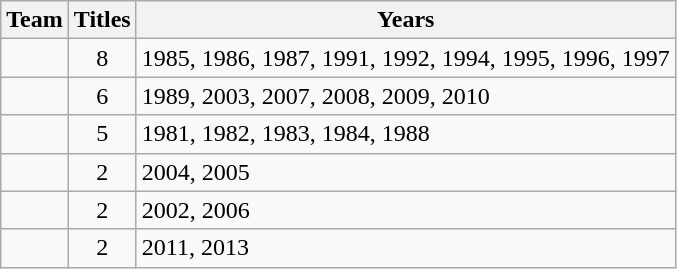<table class="wikitable sortable" style="text-align:center">
<tr>
<th>Team</th>
<th>Titles</th>
<th>Years</th>
</tr>
<tr>
<td style=><em></em></td>
<td>8</td>
<td align=left>1985, 1986, 1987, 1991, 1992, 1994, 1995, 1996, 1997</td>
</tr>
<tr>
<td style=><em></em></td>
<td>6</td>
<td align=left>1989, 2003, 2007, 2008, 2009, 2010</td>
</tr>
<tr>
<td style=><em></em></td>
<td>5</td>
<td align=left>1981, 1982, 1983, 1984, 1988</td>
</tr>
<tr>
<td style=><em></em></td>
<td>2</td>
<td align=left>2004, 2005</td>
</tr>
<tr>
<td style=><em></em></td>
<td>2</td>
<td align=left>2002, 2006</td>
</tr>
<tr>
<td style=><em></em></td>
<td>2</td>
<td align=left>2011, 2013</td>
</tr>
</table>
